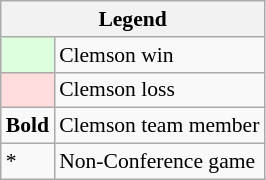<table class="wikitable" style="font-size:90%">
<tr>
<th colspan=2>Legend</th>
</tr>
<tr>
<td style="background:#ddffdd;"> </td>
<td>Clemson win</td>
</tr>
<tr>
<td style="background:#ffdddd;"> </td>
<td>Clemson loss</td>
</tr>
<tr>
<td><strong>Bold</strong></td>
<td>Clemson team member</td>
</tr>
<tr>
<td>*</td>
<td>Non-Conference game</td>
</tr>
</table>
